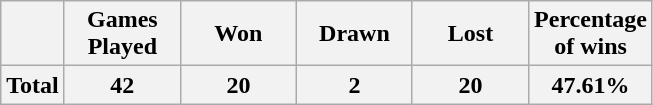<table class="wikitable" style="text-align: center;">
<tr>
<th></th>
<th width="70">Games Played</th>
<th width="70">Won</th>
<th width="70">Drawn</th>
<th width="70">Lost</th>
<th width="70">Percentage of wins</th>
</tr>
<tr class="sortbottom">
<th>Total</th>
<th>42</th>
<th>20</th>
<th>2</th>
<th>20</th>
<th>47.61%</th>
</tr>
</table>
